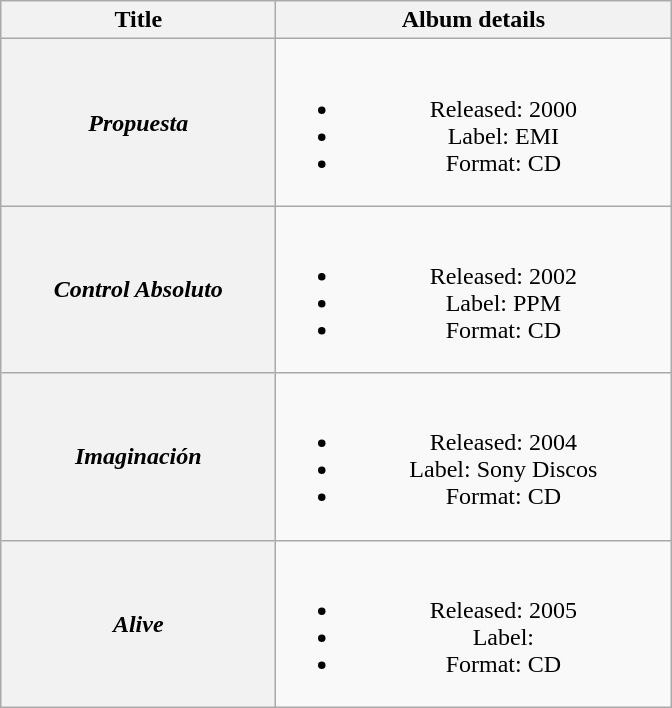<table class="wikitable plainrowheaders" style="text-align:center;">
<tr>
<th scope="col" style="width:11em;">Title</th>
<th scope="col" style="width:16em;">Album details</th>
</tr>
<tr>
<th scope="row"><em>Propuesta</em></th>
<td><br><ul><li>Released: 2000</li><li>Label: EMI</li><li>Format: CD</li></ul></td>
</tr>
<tr>
<th scope="row"><em>Control Absoluto</em></th>
<td><br><ul><li>Released: 2002</li><li>Label: PPM</li><li>Format: CD</li></ul></td>
</tr>
<tr>
<th scope="row"><em>Imaginación</em></th>
<td><br><ul><li>Released: 2004</li><li>Label: Sony Discos</li><li>Format: CD</li></ul></td>
</tr>
<tr>
<th scope="row"><em>Alive</em></th>
<td><br><ul><li>Released: 2005</li><li>Label:</li><li>Format: CD</li></ul></td>
</tr>
</table>
